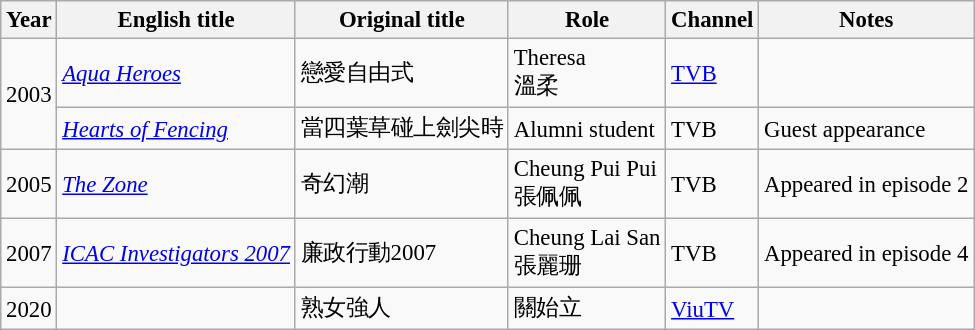<table class="wikitable" style="font-size: 95%;">
<tr>
<th>Year</th>
<th>English title</th>
<th>Original title</th>
<th>Role</th>
<th>Channel</th>
<th>Notes</th>
</tr>
<tr>
<td rowspan="2">2003</td>
<td><em><a href='#'>Aqua Heroes</a></em></td>
<td>戀愛自由式</td>
<td>Theresa<br>溫柔</td>
<td><a href='#'>TVB</a></td>
<td></td>
</tr>
<tr>
<td><em><a href='#'>Hearts of Fencing</a></em></td>
<td>當四葉草碰上劍尖時</td>
<td>Alumni student</td>
<td>TVB</td>
<td>Guest appearance</td>
</tr>
<tr>
<td>2005</td>
<td><em><a href='#'>The Zone</a></em></td>
<td>奇幻潮</td>
<td>Cheung Pui Pui<br>張佩佩</td>
<td>TVB</td>
<td>Appeared in episode 2</td>
</tr>
<tr>
<td>2007</td>
<td><em><a href='#'>ICAC Investigators 2007</a></em></td>
<td>廉政行動2007</td>
<td>Cheung Lai San<br>張麗珊</td>
<td>TVB</td>
<td>Appeared in episode 4</td>
</tr>
<tr>
<td>2020</td>
<td><em></em></td>
<td>熟女強人</td>
<td>關始立</td>
<td><a href='#'>ViuTV</a></td>
</tr>
</table>
